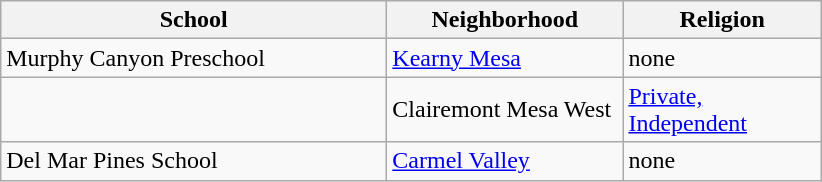<table class="wikitable">
<tr>
<th width="250">School</th>
<th width="150">Neighborhood</th>
<th width="125">Religion</th>
</tr>
<tr>
<td>Murphy Canyon Preschool</td>
<td><a href='#'>Kearny Mesa</a></td>
<td>none</td>
</tr>
<tr>
<td></td>
<td>Clairemont Mesa West</td>
<td><a href='#'>Private, Independent</a></td>
</tr>
<tr>
<td>Del Mar Pines School</td>
<td><a href='#'>Carmel Valley</a></td>
<td>none</td>
</tr>
</table>
